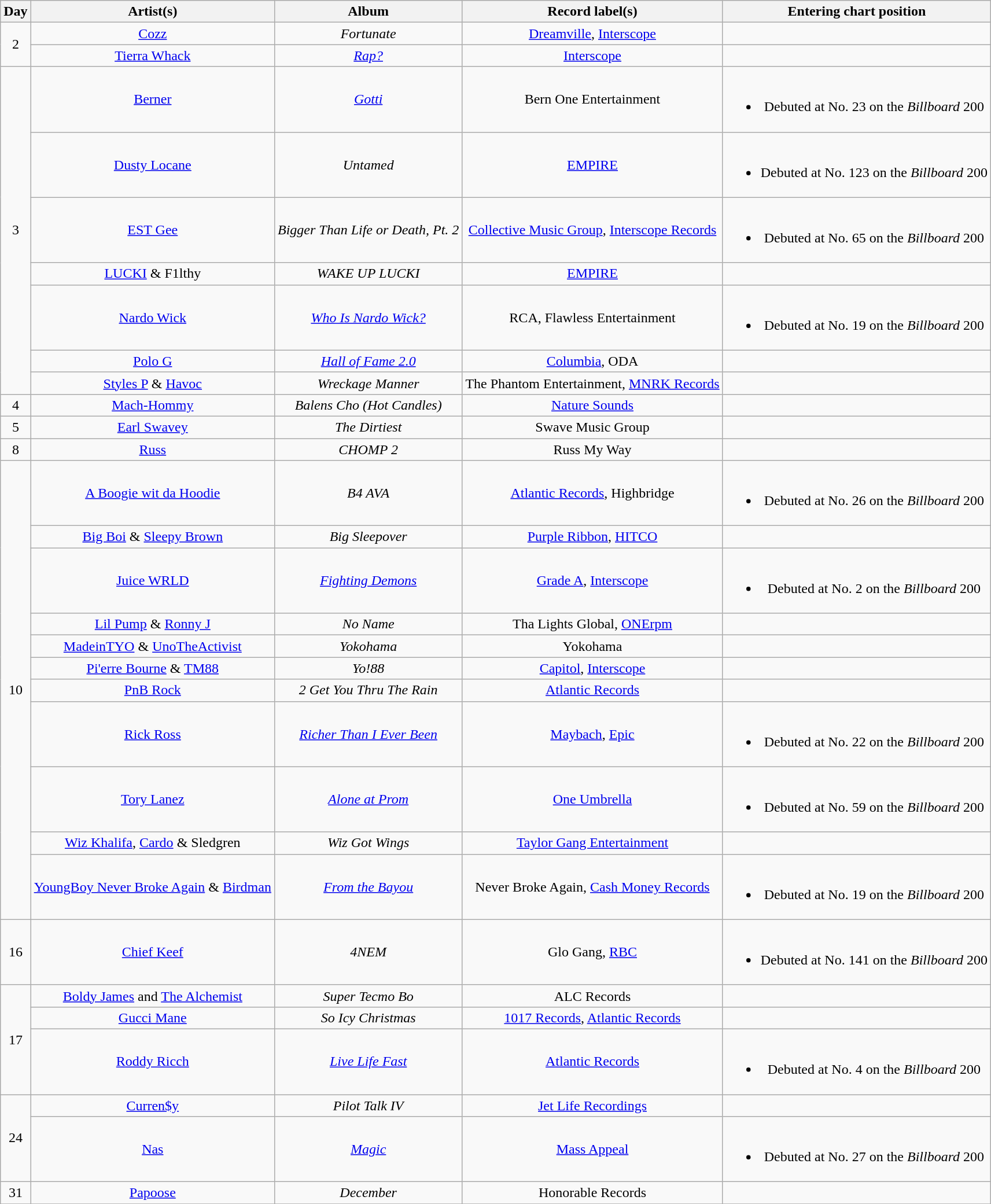<table class="wikitable" style="text-align:center;">
<tr>
<th scope="col">Day</th>
<th scope="col">Artist(s)</th>
<th scope="col">Album</th>
<th scope="col">Record label(s)</th>
<th><strong>Entering chart position</strong></th>
</tr>
<tr>
<td rowspan="2">2</td>
<td><a href='#'>Cozz</a></td>
<td><em>Fortunate</em></td>
<td><a href='#'>Dreamville</a>, <a href='#'>Interscope</a></td>
<td></td>
</tr>
<tr>
<td><a href='#'>Tierra Whack</a></td>
<td><em><a href='#'>Rap?</a></em></td>
<td><a href='#'>Interscope</a></td>
<td></td>
</tr>
<tr>
<td rowspan="7">3</td>
<td><a href='#'>Berner</a></td>
<td><em><a href='#'>Gotti</a></em></td>
<td>Bern One Entertainment</td>
<td><br><ul><li>Debuted at No. 23 on the <em>Billboard</em> 200</li></ul></td>
</tr>
<tr>
<td><a href='#'>Dusty Locane</a></td>
<td><em>Untamed</em></td>
<td><a href='#'>EMPIRE</a></td>
<td><br><ul><li>Debuted at No. 123 on the <em>Billboard</em> 200</li></ul></td>
</tr>
<tr>
<td><a href='#'>EST Gee</a></td>
<td><em>Bigger Than Life or Death, Pt. 2</em></td>
<td><a href='#'>Collective Music Group</a>, <a href='#'>Interscope Records</a></td>
<td><br><ul><li>Debuted at No. 65 on the <em>Billboard</em> 200</li></ul></td>
</tr>
<tr>
<td><a href='#'>LUCKI</a> & F1lthy</td>
<td><em>WAKE UP LUCKI</em></td>
<td><a href='#'>EMPIRE</a></td>
<td></td>
</tr>
<tr>
<td><a href='#'>Nardo Wick</a></td>
<td><em><a href='#'>Who Is Nardo Wick?</a></em></td>
<td>RCA, Flawless Entertainment</td>
<td><br><ul><li>Debuted at No. 19 on the <em>Billboard</em> 200</li></ul></td>
</tr>
<tr>
<td><a href='#'>Polo G</a></td>
<td><em><a href='#'>Hall of Fame 2.0</a></em></td>
<td><a href='#'>Columbia</a>, ODA</td>
<td></td>
</tr>
<tr>
<td><a href='#'>Styles P</a> & <a href='#'>Havoc</a></td>
<td><em>Wreckage Manner</em></td>
<td>The Phantom Entertainment, <a href='#'>MNRK Records</a></td>
<td></td>
</tr>
<tr>
<td>4</td>
<td><a href='#'>Mach-Hommy</a></td>
<td><em>Balens Cho (Hot Candles)</em></td>
<td><a href='#'>Nature Sounds</a></td>
<td></td>
</tr>
<tr>
<td>5</td>
<td><a href='#'>Earl Swavey</a></td>
<td><em>The Dirtiest</em></td>
<td>Swave Music Group</td>
<td></td>
</tr>
<tr>
<td rowspan="1">8</td>
<td><a href='#'>Russ</a></td>
<td><em>CHOMP 2</em></td>
<td>Russ My Way</td>
<td></td>
</tr>
<tr>
<td rowspan="11">10</td>
<td><a href='#'>A Boogie wit da Hoodie</a></td>
<td><em>B4 AVA</em></td>
<td><a href='#'>Atlantic Records</a>, Highbridge</td>
<td><br><ul><li>Debuted at No. 26 on the <em>Billboard</em> 200</li></ul></td>
</tr>
<tr>
<td><a href='#'>Big Boi</a> & <a href='#'>Sleepy Brown</a></td>
<td><em>Big Sleepover</em></td>
<td><a href='#'>Purple Ribbon</a>, <a href='#'>HITCO</a></td>
<td></td>
</tr>
<tr>
<td><a href='#'>Juice WRLD</a></td>
<td><em><a href='#'>Fighting Demons</a></em></td>
<td><a href='#'>Grade A</a>, <a href='#'>Interscope</a></td>
<td><br><ul><li>Debuted at No. 2 on the <em>Billboard</em> 200</li></ul></td>
</tr>
<tr>
<td><a href='#'>Lil Pump</a> & <a href='#'>Ronny J</a></td>
<td><em>No Name</em></td>
<td>Tha Lights Global, <a href='#'>ONErpm</a></td>
<td></td>
</tr>
<tr>
<td><a href='#'>MadeinTYO</a> & <a href='#'>UnoTheActivist</a></td>
<td><em>Yokohama</em></td>
<td>Yokohama</td>
<td></td>
</tr>
<tr>
<td><a href='#'>Pi'erre Bourne</a> & <a href='#'>TM88</a></td>
<td><em>Yo!88</em></td>
<td><a href='#'>Capitol</a>, <a href='#'>Interscope</a></td>
<td></td>
</tr>
<tr>
<td><a href='#'>PnB Rock</a></td>
<td><em>2 Get You Thru The Rain</em></td>
<td><a href='#'>Atlantic Records</a></td>
<td></td>
</tr>
<tr>
<td><a href='#'>Rick Ross</a></td>
<td><em><a href='#'>Richer Than I Ever Been</a></em></td>
<td><a href='#'>Maybach</a>, <a href='#'>Epic</a></td>
<td><br><ul><li>Debuted at No. 22 on the <em>Billboard</em> 200</li></ul></td>
</tr>
<tr>
<td><a href='#'>Tory Lanez</a></td>
<td><em><a href='#'>Alone at Prom</a></em></td>
<td><a href='#'>One Umbrella</a></td>
<td><br><ul><li>Debuted at No. 59 on the <em>Billboard</em> 200</li></ul></td>
</tr>
<tr>
<td><a href='#'>Wiz Khalifa</a>, <a href='#'>Cardo</a> & Sledgren</td>
<td><em>Wiz Got Wings</em></td>
<td><a href='#'>Taylor Gang Entertainment</a></td>
<td></td>
</tr>
<tr>
<td><a href='#'>YoungBoy Never Broke Again</a> & <a href='#'>Birdman</a></td>
<td><em><a href='#'>From the Bayou</a></em></td>
<td>Never Broke Again, <a href='#'>Cash Money Records</a></td>
<td><br><ul><li>Debuted at No. 19 on the <em>Billboard</em> 200</li></ul></td>
</tr>
<tr>
<td rowspan="1">16</td>
<td><a href='#'>Chief Keef</a></td>
<td><em>4NEM</em></td>
<td>Glo Gang, <a href='#'>RBC</a></td>
<td><br><ul><li>Debuted at No. 141 on the <em>Billboard</em> 200</li></ul></td>
</tr>
<tr>
<td rowspan="3">17</td>
<td><a href='#'>Boldy James</a> and <a href='#'>The Alchemist</a></td>
<td><em>Super Tecmo Bo</em></td>
<td>ALC Records</td>
<td></td>
</tr>
<tr>
<td><a href='#'>Gucci Mane</a></td>
<td><em>So Icy Christmas</em></td>
<td><a href='#'>1017 Records</a>, <a href='#'>Atlantic Records</a></td>
<td></td>
</tr>
<tr>
<td><a href='#'>Roddy Ricch</a></td>
<td><em><a href='#'>Live Life Fast</a></em></td>
<td><a href='#'>Atlantic Records</a></td>
<td><br><ul><li>Debuted at No. 4 on the <em>Billboard</em> 200</li></ul></td>
</tr>
<tr>
<td rowspan="2">24</td>
<td><a href='#'>Curren$y</a></td>
<td><em>Pilot Talk IV</em></td>
<td><a href='#'>Jet Life Recordings</a></td>
<td></td>
</tr>
<tr>
<td><a href='#'>Nas</a></td>
<td><em><a href='#'>Magic</a></em></td>
<td><a href='#'>Mass Appeal</a></td>
<td><br><ul><li>Debuted at No. 27 on the <em>Billboard</em> 200</li></ul></td>
</tr>
<tr>
<td rowspan="1">31</td>
<td><a href='#'>Papoose</a></td>
<td><em>December</em></td>
<td>Honorable Records</td>
<td></td>
</tr>
<tr>
</tr>
</table>
